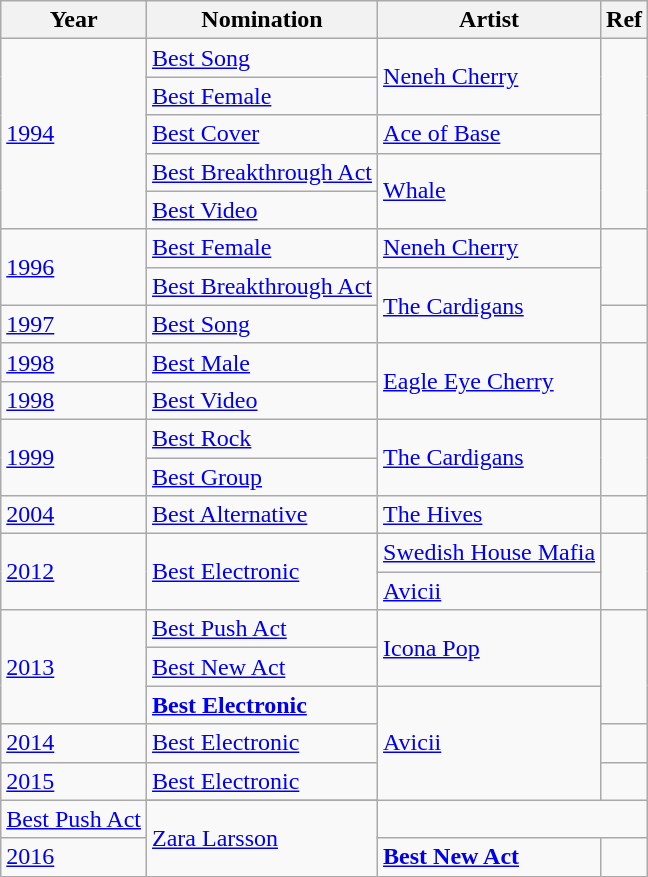<table class="wikitable">
<tr>
<th>Year</th>
<th>Nomination</th>
<th>Artist</th>
<th>Ref</th>
</tr>
<tr>
<td rowspan=5><a href='#'>1994</a></td>
<td><a href='#'>Best Song</a></td>
<td rowspan=2><a href='#'>Neneh Cherry</a></td>
<td rowspan=5></td>
</tr>
<tr>
<td><a href='#'>Best Female</a></td>
</tr>
<tr>
<td><a href='#'>Best Cover</a></td>
<td><a href='#'>Ace of Base</a></td>
</tr>
<tr>
<td><a href='#'>Best Breakthrough Act</a></td>
<td rowspan=2><a href='#'>Whale</a></td>
</tr>
<tr>
<td><a href='#'>Best Video</a></td>
</tr>
<tr>
<td rowspan=2><a href='#'>1996</a></td>
<td><a href='#'>Best Female</a></td>
<td><a href='#'>Neneh Cherry</a></td>
<td rowspan=2></td>
</tr>
<tr>
<td><a href='#'>Best Breakthrough Act</a></td>
<td rowspan=2><a href='#'>The Cardigans</a></td>
</tr>
<tr>
<td><a href='#'>1997</a></td>
<td><a href='#'>Best Song</a></td>
<td rowspan=1></td>
</tr>
<tr>
<td><a href='#'>1998</a></td>
<td><a href='#'>Best Male</a></td>
<td rowspan=2><a href='#'>Eagle Eye Cherry</a></td>
<td rowspan=2></td>
</tr>
<tr>
<td><a href='#'>1998</a></td>
<td><a href='#'>Best Video</a></td>
</tr>
<tr>
<td rowspan=2><a href='#'>1999</a></td>
<td><a href='#'>Best Rock</a></td>
<td rowspan=2><a href='#'>The Cardigans</a></td>
<td rowspan=2></td>
</tr>
<tr>
<td><a href='#'>Best Group</a></td>
</tr>
<tr>
<td><a href='#'>2004</a></td>
<td><a href='#'>Best Alternative</a></td>
<td><a href='#'>The Hives</a></td>
<td rowspan=1></td>
</tr>
<tr>
<td rowspan=2><a href='#'>2012</a></td>
<td rowspan=2><a href='#'>Best Electronic</a></td>
<td><a href='#'>Swedish House Mafia</a></td>
<td rowspan=2></td>
</tr>
<tr>
<td><a href='#'>Avicii</a></td>
</tr>
<tr>
<td rowspan=3><a href='#'>2013</a></td>
<td><a href='#'>Best Push Act</a></td>
<td rowspan=2><a href='#'>Icona Pop</a></td>
<td rowspan=3></td>
</tr>
<tr>
<td><a href='#'>Best New Act</a></td>
</tr>
<tr>
<td><strong><a href='#'>Best Electronic</a></strong></td>
<td rowspan=3><a href='#'>Avicii</a></td>
</tr>
<tr>
<td><a href='#'>2014</a></td>
<td><a href='#'>Best Electronic</a></td>
<td rowspan=1></td>
</tr>
<tr>
<td rowspan=2><a href='#'>2015</a></td>
<td><a href='#'>Best Electronic</a></td>
<td rowspan=2></td>
</tr>
<tr>
</tr>
<tr>
<td><a href='#'>Best Push Act</a></td>
<td rowspan=2><a href='#'>Zara Larsson</a></td>
</tr>
<tr>
<td><a href='#'>2016</a></td>
<td><strong><a href='#'>Best New Act</a></strong></td>
<td rowspan=1></td>
</tr>
<tr>
</tr>
</table>
